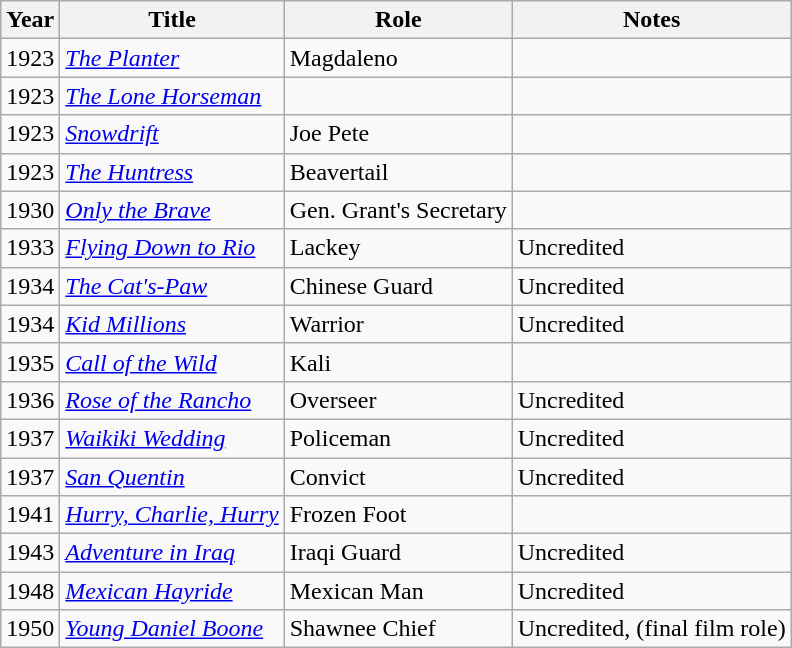<table class="wikitable">
<tr>
<th>Year</th>
<th>Title</th>
<th>Role</th>
<th>Notes</th>
</tr>
<tr>
<td>1923</td>
<td><em><a href='#'>The Planter</a></em></td>
<td>Magdaleno</td>
<td></td>
</tr>
<tr>
<td>1923</td>
<td><em><a href='#'>The Lone Horseman</a></em></td>
<td></td>
<td></td>
</tr>
<tr>
<td>1923</td>
<td><em><a href='#'>Snowdrift</a></em></td>
<td>Joe Pete</td>
<td></td>
</tr>
<tr>
<td>1923</td>
<td><em><a href='#'>The Huntress</a></em></td>
<td>Beavertail</td>
<td></td>
</tr>
<tr>
<td>1930</td>
<td><em><a href='#'>Only the Brave</a></em></td>
<td>Gen. Grant's Secretary</td>
<td></td>
</tr>
<tr>
<td>1933</td>
<td><em><a href='#'>Flying Down to Rio</a></em></td>
<td>Lackey</td>
<td>Uncredited</td>
</tr>
<tr>
<td>1934</td>
<td><em><a href='#'>The Cat's-Paw</a></em></td>
<td>Chinese Guard</td>
<td>Uncredited</td>
</tr>
<tr>
<td>1934</td>
<td><em><a href='#'>Kid Millions</a></em></td>
<td>Warrior</td>
<td>Uncredited</td>
</tr>
<tr>
<td>1935</td>
<td><em><a href='#'>Call of the Wild</a></em></td>
<td>Kali</td>
<td></td>
</tr>
<tr>
<td>1936</td>
<td><em><a href='#'>Rose of the Rancho</a></em></td>
<td>Overseer</td>
<td>Uncredited</td>
</tr>
<tr>
<td>1937</td>
<td><em><a href='#'>Waikiki Wedding</a></em></td>
<td>Policeman</td>
<td>Uncredited</td>
</tr>
<tr>
<td>1937</td>
<td><em><a href='#'>San Quentin</a></em></td>
<td>Convict</td>
<td>Uncredited</td>
</tr>
<tr>
<td>1941</td>
<td><em><a href='#'>Hurry, Charlie, Hurry</a></em></td>
<td>Frozen Foot</td>
<td></td>
</tr>
<tr>
<td>1943</td>
<td><em><a href='#'>Adventure in Iraq</a></em></td>
<td>Iraqi Guard</td>
<td>Uncredited</td>
</tr>
<tr>
<td>1948</td>
<td><em><a href='#'>Mexican Hayride</a></em></td>
<td>Mexican Man</td>
<td>Uncredited</td>
</tr>
<tr>
<td>1950</td>
<td><em><a href='#'>Young Daniel Boone</a></em></td>
<td>Shawnee Chief</td>
<td>Uncredited, (final film role)</td>
</tr>
</table>
